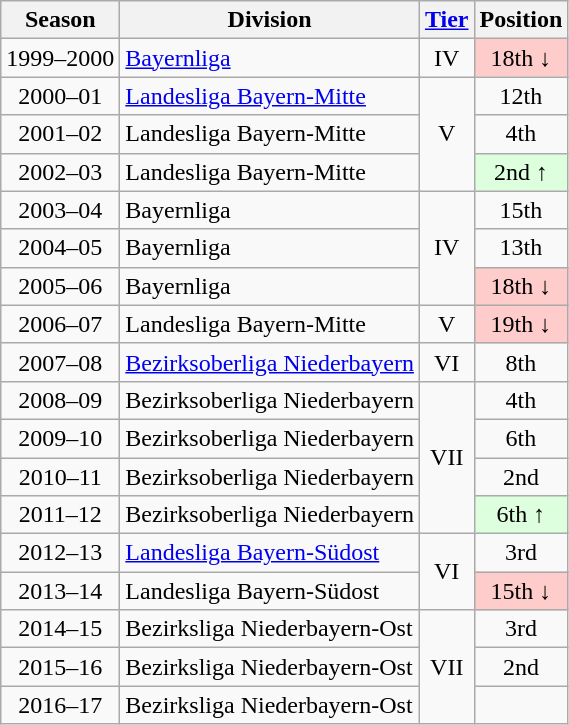<table class="wikitable">
<tr>
<th>Season</th>
<th>Division</th>
<th><a href='#'>Tier</a></th>
<th>Position</th>
</tr>
<tr align="center">
<td>1999–2000</td>
<td align="left"><a href='#'>Bayernliga</a></td>
<td>IV</td>
<td bgcolor="#ffcccc">18th ↓</td>
</tr>
<tr align="center">
<td>2000–01</td>
<td align="left"><a href='#'>Landesliga Bayern-Mitte</a></td>
<td rowspan=3>V</td>
<td>12th</td>
</tr>
<tr align="center">
<td>2001–02</td>
<td align="left">Landesliga Bayern-Mitte</td>
<td>4th</td>
</tr>
<tr align="center">
<td>2002–03</td>
<td align="left">Landesliga Bayern-Mitte</td>
<td bgcolor="#ddffdd">2nd ↑</td>
</tr>
<tr align="center">
<td>2003–04</td>
<td align="left">Bayernliga</td>
<td rowspan=3>IV</td>
<td>15th</td>
</tr>
<tr align="center">
<td>2004–05</td>
<td align="left">Bayernliga</td>
<td>13th</td>
</tr>
<tr align="center">
<td>2005–06</td>
<td align="left">Bayernliga</td>
<td bgcolor="#ffcccc">18th ↓</td>
</tr>
<tr align="center">
<td>2006–07</td>
<td align="left">Landesliga Bayern-Mitte</td>
<td>V</td>
<td bgcolor="#ffcccc">19th ↓</td>
</tr>
<tr align="center">
<td>2007–08</td>
<td align="left"><a href='#'>Bezirksoberliga Niederbayern</a></td>
<td>VI</td>
<td>8th</td>
</tr>
<tr align="center">
<td>2008–09</td>
<td align="left">Bezirksoberliga Niederbayern</td>
<td rowspan=4>VII</td>
<td>4th</td>
</tr>
<tr align="center">
<td>2009–10</td>
<td align="left">Bezirksoberliga Niederbayern</td>
<td>6th</td>
</tr>
<tr align="center">
<td>2010–11</td>
<td align="left">Bezirksoberliga Niederbayern</td>
<td>2nd</td>
</tr>
<tr align="center">
<td>2011–12</td>
<td align="left">Bezirksoberliga Niederbayern</td>
<td bgcolor="#ddffdd">6th ↑</td>
</tr>
<tr align="center">
<td>2012–13</td>
<td align="left"><a href='#'>Landesliga Bayern-Südost</a></td>
<td rowspan=2>VI</td>
<td>3rd</td>
</tr>
<tr align="center">
<td>2013–14</td>
<td align="left">Landesliga Bayern-Südost</td>
<td bgcolor="#ffcccc">15th ↓</td>
</tr>
<tr align="center">
<td>2014–15</td>
<td align="left">Bezirksliga Niederbayern-Ost</td>
<td rowspan=3>VII</td>
<td>3rd</td>
</tr>
<tr align="center">
<td>2015–16</td>
<td align="left">Bezirksliga Niederbayern-Ost</td>
<td>2nd</td>
</tr>
<tr align="center">
<td>2016–17</td>
<td align="left">Bezirksliga Niederbayern-Ost</td>
<td></td>
</tr>
</table>
